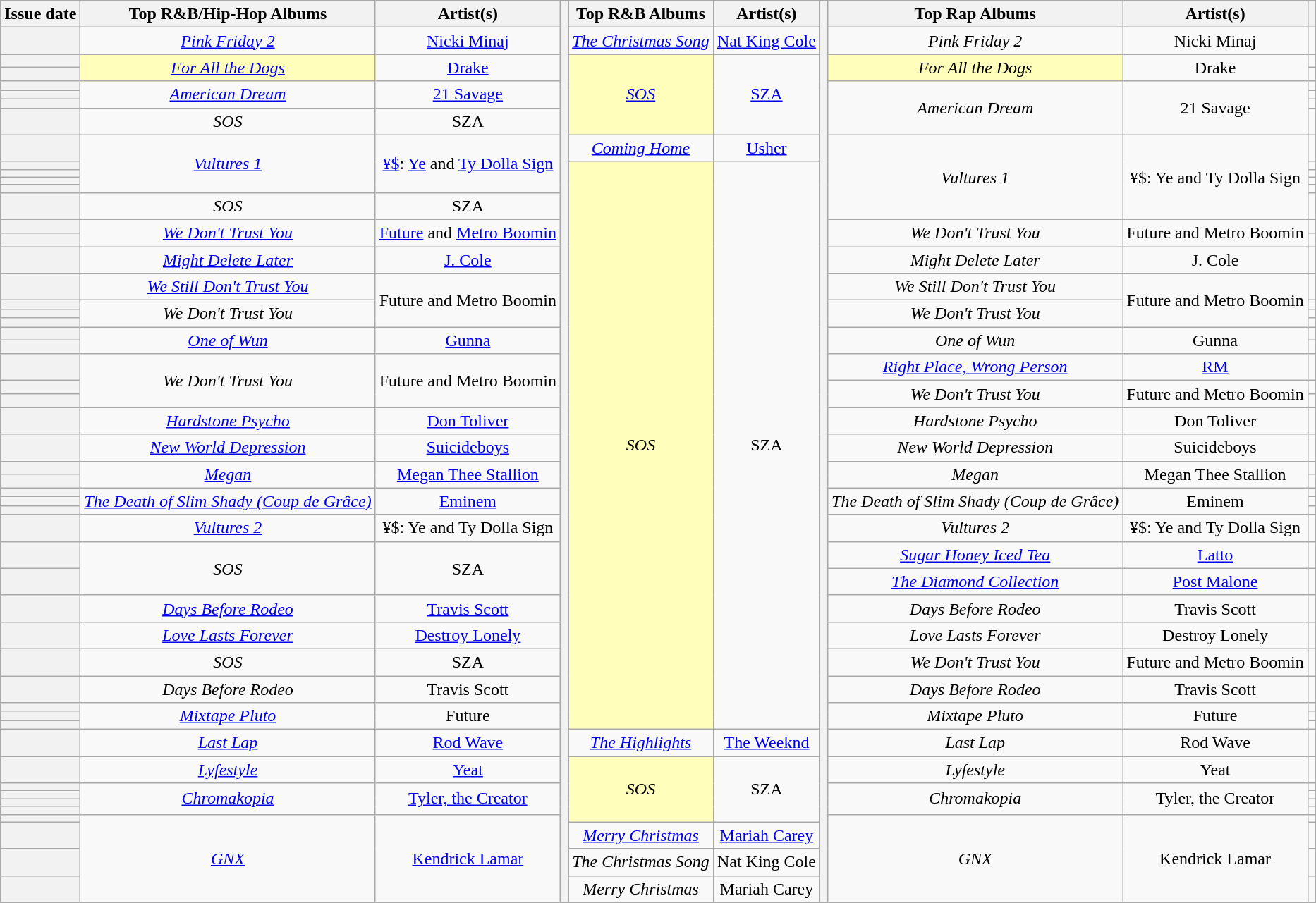<table class="wikitable plainrowheaders" style="text-align:center;">
<tr>
<th scope="col">Issue date</th>
<th scope="col">Top R&B/Hip-Hop Albums</th>
<th scope="col">Artist(s)</th>
<th rowspan="55"></th>
<th scope="col">Top R&B Albums</th>
<th scope="col">Artist(s)</th>
<th rowspan="55"></th>
<th scope="col">Top Rap Albums</th>
<th scope="col">Artist(s)</th>
<th scope="col"></th>
</tr>
<tr>
<th scope="row"></th>
<td><em><a href='#'>Pink Friday 2</a></em></td>
<td><a href='#'>Nicki Minaj</a></td>
<td><em><a href='#'>The Christmas Song</a></em></td>
<td><a href='#'>Nat King Cole</a></td>
<td><em>Pink Friday 2</em></td>
<td>Nicki Minaj</td>
<td></td>
</tr>
<tr>
<th scope="row"></th>
<td style="background-color:#FFFFBB" rowspan="2"><em><a href='#'>For All the Dogs</a></em> </td>
<td rowspan="2"><a href='#'>Drake</a></td>
<td style="background-color:#FFFFBB" rowspan="6"><a href='#'><em>SOS</em></a> </td>
<td rowspan="6"><a href='#'>SZA</a></td>
<td style="background-color:#FFFFBB" rowspan="2"><em>For All the Dogs</em> </td>
<td rowspan="2">Drake</td>
<td></td>
</tr>
<tr>
<th scope="row"></th>
<td></td>
</tr>
<tr>
<th scope="row"></th>
<td rowspan="3"><a href='#'><em>American Dream</em></a></td>
<td rowspan="3"><a href='#'>21 Savage</a></td>
<td rowspan="4"><em>American Dream</em></td>
<td rowspan="4">21 Savage</td>
<td></td>
</tr>
<tr>
<th scope="row"></th>
<td></td>
</tr>
<tr>
<th scope="row"></th>
<td></td>
</tr>
<tr>
<th scope="row"></th>
<td><em>SOS</em></td>
<td>SZA</td>
<td></td>
</tr>
<tr>
<th scope="row"></th>
<td rowspan="5"><em><a href='#'>Vultures 1</a></em></td>
<td rowspan="5"><a href='#'>¥$</a>: <a href='#'>Ye</a> and <a href='#'>Ty Dolla Sign</a></td>
<td><em><a href='#'>Coming Home</a></em></td>
<td><a href='#'>Usher</a></td>
<td rowspan="6"><em>Vultures 1</em></td>
<td rowspan="6">¥$: Ye and Ty Dolla Sign</td>
<td></td>
</tr>
<tr>
<th scope="row"></th>
<td style="background-color:#FFFFBB" rowspan="34"><em>SOS</em> </td>
<td rowspan="34">SZA</td>
<td></td>
</tr>
<tr>
<th scope="row"></th>
<td></td>
</tr>
<tr>
<th scope="row"></th>
<td></td>
</tr>
<tr>
<th scope="row"></th>
<td></td>
</tr>
<tr>
<th scope="row"></th>
<td><em>SOS</em></td>
<td>SZA</td>
<td></td>
</tr>
<tr>
<th scope="row"></th>
<td rowspan="2"><em><a href='#'>We Don't Trust You</a></em></td>
<td rowspan="2"><a href='#'>Future</a> and <a href='#'>Metro Boomin</a></td>
<td rowspan="2"><em>We Don't Trust You</em></td>
<td rowspan="2">Future and Metro Boomin</td>
<td></td>
</tr>
<tr>
<th scope="row"></th>
<td></td>
</tr>
<tr>
<th scope="row"></th>
<td><em><a href='#'>Might Delete Later</a></em></td>
<td><a href='#'>J. Cole</a></td>
<td><em>Might Delete Later</em></td>
<td>J. Cole</td>
<td></td>
</tr>
<tr>
<th scope="row"></th>
<td><em><a href='#'>We Still Don't Trust You</a></em></td>
<td rowspan="4">Future and Metro Boomin</td>
<td><em>We Still Don't Trust You</em></td>
<td rowspan="4">Future and Metro Boomin</td>
<td></td>
</tr>
<tr>
<th scope="row"></th>
<td rowspan="3"><em>We Don't Trust You</em></td>
<td rowspan="3"><em>We Don't Trust You</em></td>
<td></td>
</tr>
<tr>
<th scope="row"></th>
<td></td>
</tr>
<tr>
<th scope="row"></th>
<td></td>
</tr>
<tr>
<th scope="row"></th>
<td rowspan="2"><em><a href='#'>One of Wun</a></em></td>
<td rowspan="2"><a href='#'>Gunna</a></td>
<td rowspan="2"><em>One of Wun</em></td>
<td rowspan="2">Gunna</td>
<td></td>
</tr>
<tr>
<th scope="row"></th>
<td></td>
</tr>
<tr>
<th scope="row"></th>
<td rowspan="3"><em>We Don't Trust You</em></td>
<td rowspan="3">Future and Metro Boomin</td>
<td><em><a href='#'>Right Place, Wrong Person</a></em></td>
<td><a href='#'>RM</a></td>
<td></td>
</tr>
<tr>
<th scope="row"></th>
<td rowspan="2"><em>We Don't Trust You</em></td>
<td rowspan="2">Future and Metro Boomin</td>
<td></td>
</tr>
<tr>
<th scope="row"></th>
<td></td>
</tr>
<tr>
<th scope="row"></th>
<td><em><a href='#'>Hardstone Psycho</a></em></td>
<td><a href='#'>Don Toliver</a></td>
<td><em>Hardstone Psycho</em></td>
<td>Don Toliver</td>
<td></td>
</tr>
<tr>
<th scope="row"></th>
<td><em><a href='#'>New World Depression</a></em></td>
<td><a href='#'>Suicideboys</a></td>
<td><em>New World Depression</em></td>
<td>Suicideboys</td>
<td></td>
</tr>
<tr>
<th scope="row"></th>
<td rowspan="2"><em><a href='#'>Megan</a></em></td>
<td rowspan="2"><a href='#'>Megan Thee Stallion</a></td>
<td rowspan="2"><em>Megan</em></td>
<td rowspan="2">Megan Thee Stallion</td>
<td></td>
</tr>
<tr>
<th scope="row"></th>
<td></td>
</tr>
<tr>
<th scope="row"></th>
<td rowspan="3"><em><a href='#'>The Death of Slim Shady (Coup de Grâce)</a></em></td>
<td rowspan="3"><a href='#'>Eminem</a></td>
<td rowspan="3"><em>The Death of Slim Shady (Coup de Grâce)</em></td>
<td rowspan="3">Eminem</td>
<td></td>
</tr>
<tr>
<th scope="row"></th>
<td></td>
</tr>
<tr>
<th scope="row"></th>
<td></td>
</tr>
<tr>
<th scope="row"></th>
<td><em><a href='#'>Vultures 2</a></em></td>
<td>¥$: Ye and Ty Dolla Sign</td>
<td><em>Vultures 2</em></td>
<td>¥$: Ye and Ty Dolla Sign</td>
<td></td>
</tr>
<tr>
<th scope="row"></th>
<td rowspan="2"><em>SOS</em></td>
<td rowspan="2">SZA</td>
<td><em><a href='#'>Sugar Honey Iced Tea</a></em></td>
<td><a href='#'>Latto</a></td>
<td></td>
</tr>
<tr>
<th scope="row"></th>
<td><em><a href='#'>The Diamond Collection</a></em></td>
<td><a href='#'>Post Malone</a></td>
<td></td>
</tr>
<tr>
<th scope="row"></th>
<td><em><a href='#'>Days Before Rodeo</a></em></td>
<td><a href='#'>Travis Scott</a></td>
<td><em>Days Before Rodeo</em></td>
<td>Travis Scott</td>
<td></td>
</tr>
<tr>
<th scope="row"></th>
<td><em><a href='#'>Love Lasts Forever</a></em></td>
<td><a href='#'>Destroy Lonely</a></td>
<td><em>Love Lasts Forever</em></td>
<td>Destroy Lonely</td>
<td></td>
</tr>
<tr>
<th scope="row"></th>
<td><em>SOS</em></td>
<td>SZA</td>
<td><em>We Don't Trust You</em></td>
<td>Future and Metro Boomin</td>
<td></td>
</tr>
<tr>
<th scope="row"></th>
<td><em>Days Before Rodeo</em></td>
<td>Travis Scott</td>
<td><em>Days Before Rodeo</em></td>
<td>Travis Scott</td>
<td></td>
</tr>
<tr>
<th scope="row"></th>
<td rowspan="3"><em><a href='#'>Mixtape Pluto</a></em></td>
<td rowspan="3">Future</td>
<td rowspan="3"><em>Mixtape Pluto</em></td>
<td rowspan="3">Future</td>
<td></td>
</tr>
<tr>
<th scope="row"></th>
<td></td>
</tr>
<tr>
<th scope="row"></th>
<td></td>
</tr>
<tr>
<th scope="row"></th>
<td><em><a href='#'>Last Lap</a></em></td>
<td><a href='#'>Rod Wave</a></td>
<td><em><a href='#'>The Highlights</a></em></td>
<td><a href='#'>The Weeknd</a></td>
<td><em>Last Lap</em></td>
<td>Rod Wave</td>
<td></td>
</tr>
<tr>
<th scope="row"></th>
<td><em><a href='#'>Lyfestyle</a></em></td>
<td><a href='#'>Yeat</a></td>
<td style="background-color:#FFFFBB" rowspan="6"><em>SOS</em> </td>
<td rowspan="6">SZA</td>
<td><em>Lyfestyle</em></td>
<td>Yeat</td>
<td></td>
</tr>
<tr>
<th scope="row"></th>
<td rowspan="4"><em><a href='#'>Chromakopia</a></em></td>
<td rowspan="4"><a href='#'>Tyler, the Creator</a></td>
<td rowspan="4"><em>Chromakopia</em></td>
<td rowspan="4">Tyler, the Creator</td>
<td></td>
</tr>
<tr>
<th scope="row"></th>
<td></td>
</tr>
<tr>
<th scope="row"></th>
<td></td>
</tr>
<tr>
<th scope="row"></th>
<td></td>
</tr>
<tr>
<th scope="row"></th>
<td rowspan="4"><em><a href='#'>GNX</a></em></td>
<td rowspan="4"><a href='#'>Kendrick Lamar</a></td>
<td rowspan="4"><em>GNX</em></td>
<td rowspan="4">Kendrick Lamar</td>
<td></td>
</tr>
<tr>
<th scope="row"></th>
<td><em><a href='#'>Merry Christmas</a></em></td>
<td><a href='#'>Mariah Carey</a></td>
<td></td>
</tr>
<tr>
<th scope="row"></th>
<td><em>The Christmas Song</em></td>
<td>Nat King Cole</td>
<td></td>
</tr>
<tr>
<th scope="row"></th>
<td><em>Merry Christmas</em></td>
<td>Mariah Carey</td>
<td></td>
</tr>
</table>
